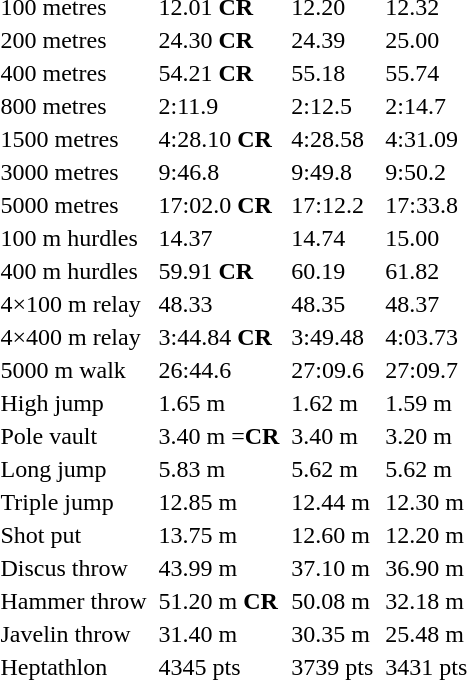<table>
<tr>
<td>100 metres</td>
<td></td>
<td>12.01 <strong>CR</strong></td>
<td></td>
<td>12.20</td>
<td></td>
<td>12.32</td>
</tr>
<tr>
<td>200 metres</td>
<td></td>
<td>24.30 <strong>CR</strong></td>
<td></td>
<td>24.39</td>
<td></td>
<td>25.00</td>
</tr>
<tr>
<td>400 metres</td>
<td></td>
<td>54.21 <strong>CR</strong></td>
<td></td>
<td>55.18</td>
<td></td>
<td>55.74</td>
</tr>
<tr>
<td>800 metres</td>
<td></td>
<td>2:11.9</td>
<td></td>
<td>2:12.5</td>
<td></td>
<td>2:14.7</td>
</tr>
<tr>
<td>1500 metres</td>
<td></td>
<td>4:28.10 <strong>CR</strong></td>
<td></td>
<td>4:28.58</td>
<td></td>
<td>4:31.09</td>
</tr>
<tr>
<td>3000 metres</td>
<td></td>
<td>9:46.8</td>
<td></td>
<td>9:49.8</td>
<td></td>
<td>9:50.2</td>
</tr>
<tr>
<td>5000 metres</td>
<td></td>
<td>17:02.0 <strong>CR</strong></td>
<td></td>
<td>17:12.2</td>
<td></td>
<td>17:33.8</td>
</tr>
<tr>
<td>100 m hurdles</td>
<td></td>
<td>14.37</td>
<td></td>
<td>14.74</td>
<td></td>
<td>15.00</td>
</tr>
<tr>
<td>400 m hurdles</td>
<td></td>
<td>59.91 <strong>CR</strong></td>
<td></td>
<td>60.19</td>
<td></td>
<td>61.82</td>
</tr>
<tr>
<td>4×100 m relay</td>
<td></td>
<td>48.33</td>
<td></td>
<td>48.35</td>
<td></td>
<td>48.37</td>
</tr>
<tr>
<td>4×400 m relay</td>
<td></td>
<td>3:44.84 <strong>CR</strong></td>
<td></td>
<td>3:49.48</td>
<td></td>
<td>4:03.73</td>
</tr>
<tr>
<td>5000 m walk</td>
<td></td>
<td>26:44.6</td>
<td></td>
<td>27:09.6</td>
<td></td>
<td>27:09.7</td>
</tr>
<tr>
<td>High jump</td>
<td></td>
<td>1.65 m</td>
<td></td>
<td>1.62 m</td>
<td></td>
<td>1.59 m</td>
</tr>
<tr>
<td>Pole vault</td>
<td></td>
<td>3.40 m =<strong>CR</strong></td>
<td></td>
<td>3.40 m</td>
<td></td>
<td>3.20 m</td>
</tr>
<tr>
<td>Long jump</td>
<td></td>
<td>5.83 m</td>
<td></td>
<td>5.62 m</td>
<td></td>
<td>5.62 m</td>
</tr>
<tr>
<td>Triple jump</td>
<td></td>
<td>12.85 m</td>
<td></td>
<td>12.44 m</td>
<td></td>
<td>12.30 m</td>
</tr>
<tr>
<td>Shot put</td>
<td></td>
<td>13.75 m</td>
<td></td>
<td>12.60 m</td>
<td></td>
<td>12.20 m</td>
</tr>
<tr>
<td>Discus throw</td>
<td></td>
<td>43.99 m</td>
<td></td>
<td>37.10 m</td>
<td></td>
<td>36.90 m</td>
</tr>
<tr>
<td>Hammer throw</td>
<td></td>
<td>51.20 m <strong>CR</strong></td>
<td></td>
<td>50.08 m</td>
<td></td>
<td>32.18 m</td>
</tr>
<tr>
<td>Javelin throw</td>
<td></td>
<td>31.40 m</td>
<td></td>
<td>30.35 m</td>
<td></td>
<td>25.48 m</td>
</tr>
<tr>
<td>Heptathlon</td>
<td></td>
<td>4345 pts</td>
<td></td>
<td>3739 pts</td>
<td></td>
<td>3431 pts</td>
</tr>
</table>
